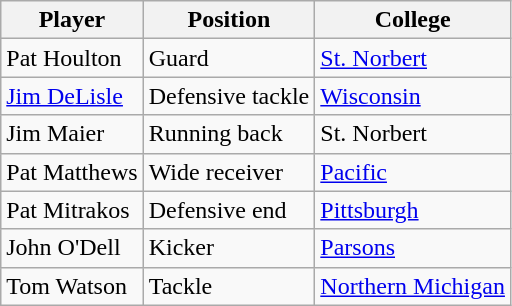<table class="wikitable">
<tr>
<th>Player</th>
<th>Position</th>
<th>College</th>
</tr>
<tr>
<td>Pat Houlton</td>
<td>Guard</td>
<td><a href='#'>St. Norbert</a></td>
</tr>
<tr>
<td><a href='#'>Jim DeLisle</a></td>
<td>Defensive tackle</td>
<td><a href='#'>Wisconsin</a></td>
</tr>
<tr>
<td>Jim Maier</td>
<td>Running back</td>
<td>St. Norbert</td>
</tr>
<tr>
<td>Pat Matthews</td>
<td>Wide receiver</td>
<td><a href='#'>Pacific</a></td>
</tr>
<tr>
<td>Pat Mitrakos</td>
<td>Defensive end</td>
<td><a href='#'>Pittsburgh</a></td>
</tr>
<tr>
<td>John O'Dell</td>
<td>Kicker</td>
<td><a href='#'>Parsons</a></td>
</tr>
<tr>
<td>Tom Watson</td>
<td>Tackle</td>
<td><a href='#'>Northern Michigan</a></td>
</tr>
</table>
